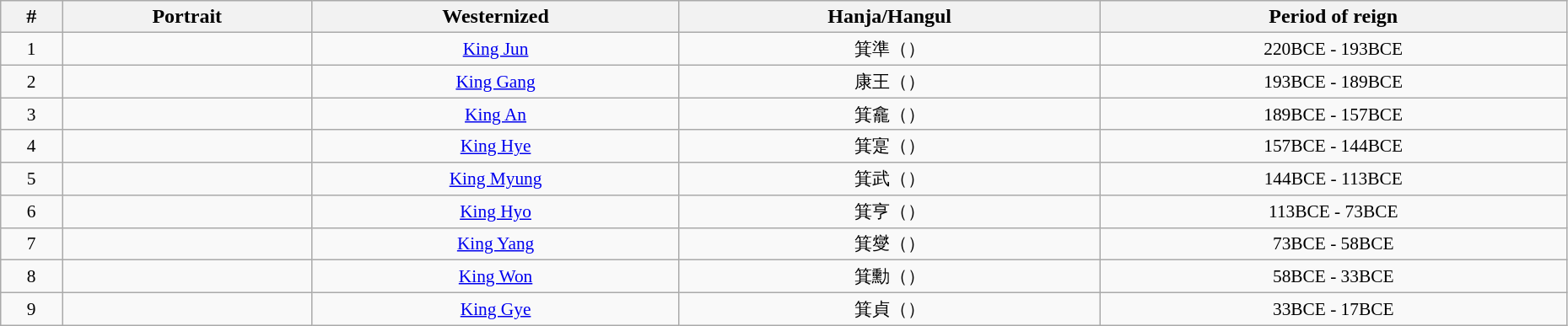<table class="wikitable" style="text-align: center;" width=98%>
<tr>
<th>#</th>
<th>Portrait</th>
<th>Westernized</th>
<th>Hanja/Hangul</th>
<th>Period of reign</th>
</tr>
<tr style="font-size:89%;">
<td>1</td>
<td></td>
<td><a href='#'>King Jun</a></td>
<td>箕準（）</td>
<td>220BCE - 193BCE</td>
</tr>
<tr style="font-size:89%;">
<td>2</td>
<td></td>
<td><a href='#'>King Gang</a></td>
<td>康王（）</td>
<td>193BCE - 189BCE</td>
</tr>
<tr style="font-size:89%;">
<td>3</td>
<td></td>
<td><a href='#'>King An</a></td>
<td>箕龕（）</td>
<td>189BCE - 157BCE</td>
</tr>
<tr style="font-size:89%;">
<td>4</td>
<td></td>
<td><a href='#'>King Hye</a></td>
<td>箕寔（）</td>
<td>157BCE - 144BCE</td>
</tr>
<tr style="font-size:89%;">
<td>5</td>
<td></td>
<td><a href='#'>King Myung</a></td>
<td>箕武（）</td>
<td>144BCE - 113BCE</td>
</tr>
<tr style="font-size:89%;">
<td>6</td>
<td></td>
<td><a href='#'>King Hyo</a></td>
<td>箕亨（）</td>
<td>113BCE - 73BCE</td>
</tr>
<tr style="font-size:89%;">
<td>7</td>
<td></td>
<td><a href='#'>King Yang</a></td>
<td>箕燮（）</td>
<td>73BCE - 58BCE</td>
</tr>
<tr style="font-size:89%;">
<td>8</td>
<td></td>
<td><a href='#'>King Won</a></td>
<td>箕勳（）</td>
<td>58BCE - 33BCE</td>
</tr>
<tr style="font-size:89%;">
<td>9</td>
<td></td>
<td><a href='#'>King Gye</a></td>
<td>箕貞（）</td>
<td>33BCE - 17BCE</td>
</tr>
</table>
